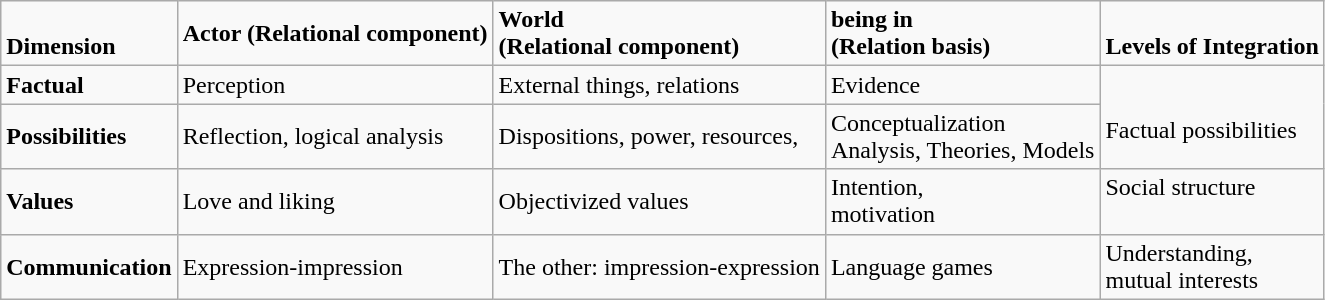<table class="wikitable">
<tr>
<td><br><strong>Dimension</strong></td>
<td><strong>Actor  (Relational component)</strong></td>
<td><strong>World</strong><br><strong>(Relational  component)</strong></td>
<td><strong>being in</strong><br><strong>(Relation  basis)</strong></td>
<td><br><strong>Levels  of Integration</strong></td>
</tr>
<tr>
<td><strong>Factual</strong></td>
<td>Perception</td>
<td>External things, relations</td>
<td>Evidence</td>
<td rowspan="2"><br>Factual possibilities</td>
</tr>
<tr>
<td><strong>Possibilities</strong></td>
<td>Reflection, logical analysis</td>
<td>Dispositions, power, resources,</td>
<td>Conceptualization<br>Analysis, Theories, Models</td>
</tr>
<tr>
<td><strong>Values</strong></td>
<td>Love and liking</td>
<td>Objectivized values</td>
<td>Intention,<br>motivation</td>
<td>Social structure<br><br></td>
</tr>
<tr>
<td><strong>Communication</strong></td>
<td>Expression-impression</td>
<td>The other: impression-expression</td>
<td>Language games</td>
<td>Understanding,<br>mutual interests</td>
</tr>
</table>
